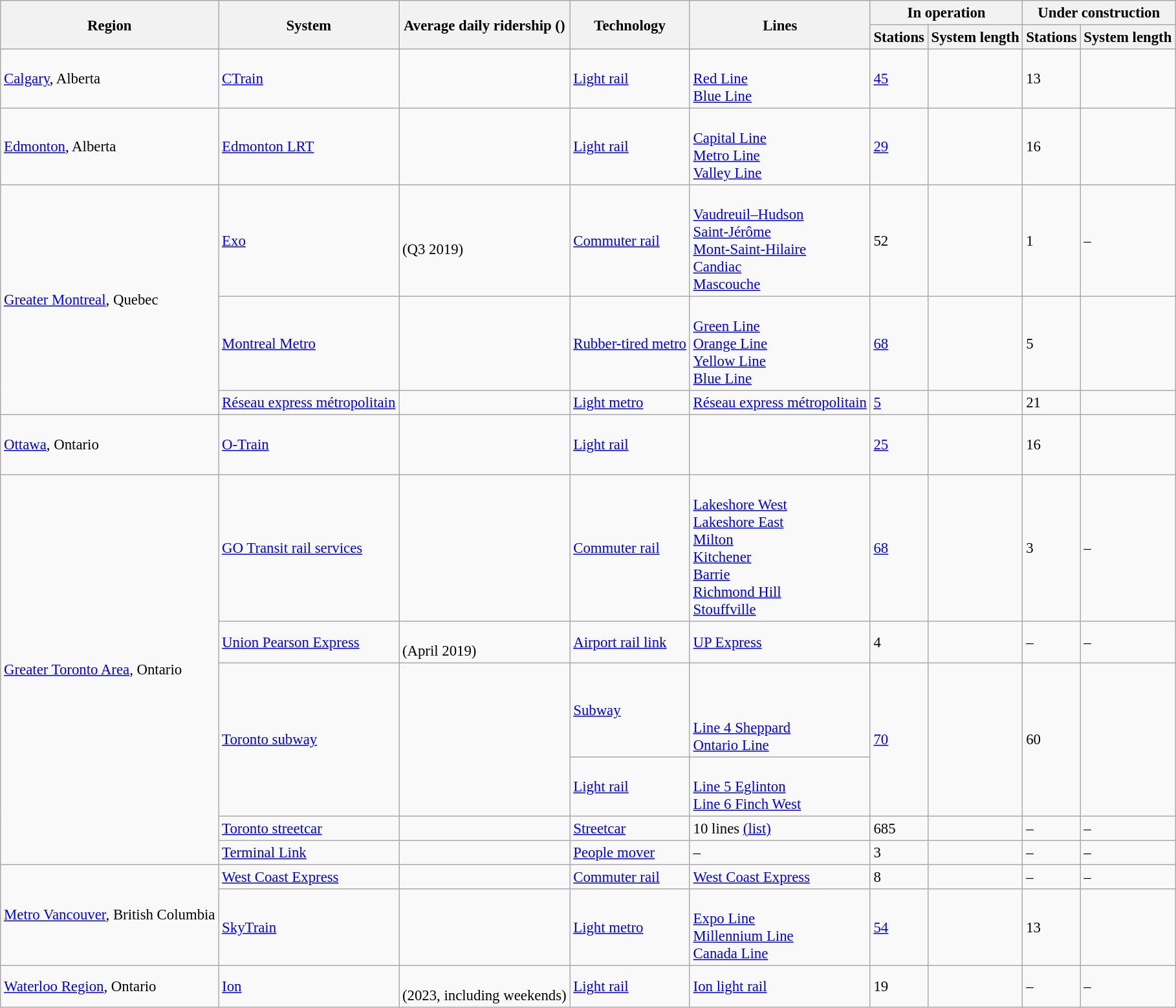<table class="wikitable sortable" style="font-size:95%;">
<tr>
<th rowspan=2>Region</th>
<th rowspan=2>System</th>
<th rowspan=2>Average daily ridership ()</th>
<th rowspan=2>Technology</th>
<th rowspan=2>Lines</th>
<th colspan=2>In operation</th>
<th Colspan=2>Under construction</th>
</tr>
<tr>
<th>Stations</th>
<th>System length</th>
<th>Stations</th>
<th>System length</th>
</tr>
<tr>
<td><a href='#'>Calgary</a>, Alberta</td>
<td><a href='#'>CTrain</a></td>
<td></td>
<td><a href='#'>Light rail</a></td>
<td><br> <a href='#'>Red Line</a><br>
 <a href='#'>Blue Line</a><em></td>
<td><a href='#'>45</a></td>
<td></td>
<td>13</td>
<td></td>
</tr>
<tr>
<td><a href='#'>Edmonton</a>, Alberta</td>
<td><a href='#'>Edmonton LRT</a></td>
<td></td>
<td><a href='#'>Light rail</a></td>
<td><br> <a href='#'>Capital Line</a><br>
 <a href='#'>Metro Line</a><br>
 <a href='#'>Valley Line</a></td>
<td><a href='#'>29</a></td>
<td></td>
<td>16</td>
<td></td>
</tr>
<tr>
<td rowspan="3"><a href='#'>Greater Montreal</a>, Quebec</td>
<td><a href='#'>Exo</a></td>
<td><br>(Q3 2019)</td>
<td><a href='#'>Commuter rail</a></td>
<td><br> <a href='#'>Vaudreuil–Hudson</a><br>
 <a href='#'>Saint-Jérôme</a><br>
 <a href='#'>Mont-Saint-Hilaire</a><br>
 <a href='#'>Candiac</a><br>
 <a href='#'>Mascouche</a></td>
<td>52</td>
<td></td>
<td>1</td>
<td>–</td>
</tr>
<tr>
<td><a href='#'>Montreal Metro</a></td>
<td></td>
<td><a href='#'>Rubber-tired metro</a></td>
<td><br> <a href='#'>Green Line</a><br>
 <a href='#'>Orange Line</a><br>
 <a href='#'>Yellow Line</a><br>
 <a href='#'>Blue Line</a></td>
<td><a href='#'>68</a></td>
<td></td>
<td>5</td>
<td></td>
</tr>
<tr>
<td><a href='#'>Réseau express métropolitain</a></td>
<td></td>
<td><a href='#'>Light metro</a></td>
<td> <a href='#'>Réseau express métropolitain</a></td>
<td><a href='#'>5</a></td>
<td></td>
<td>21</td>
<td></td>
</tr>
<tr>
<td><a href='#'>Ottawa</a>, Ontario</td>
<td><a href='#'>O-Train</a></td>
<td></td>
<td><a href='#'>Light rail</a></td>
<td><br> <br>
 <br>
 </td>
<td><a href='#'>25</a></td>
<td></td>
<td>16</td>
<td></td>
</tr>
<tr>
<td rowspan="6"><a href='#'>Greater Toronto Area</a>, Ontario</td>
<td><a href='#'>GO Transit rail services</a></td>
<td></td>
<td><a href='#'>Commuter rail</a></td>
<td><br> <a href='#'>Lakeshore West</a><br>
 <a href='#'>Lakeshore East</a><br>
 <a href='#'>Milton</a><br>
 <a href='#'>Kitchener</a><br>
 <a href='#'>Barrie</a><br>
 <a href='#'>Richmond Hill</a><br>
 <a href='#'>Stouffville</a></td>
<td><a href='#'>68</a></td>
<td></td>
<td>3</td>
<td>–</td>
</tr>
<tr>
<td><a href='#'>Union Pearson Express</a></td>
<td><br>(April 2019)</td>
<td><a href='#'>Airport rail link</a></td>
<td> <a href='#'>UP Express</a></td>
<td>4</td>
<td></td>
<td>–</td>
<td>–</td>
</tr>
<tr>
<td rowspan="2"><a href='#'>Toronto subway</a></td>
<td rowspan="2"></td>
<td><a href='#'>Subway</a></td>
<td><br><br>
<br>
 <a href='#'>Line 4 Sheppard</a><br>
 </em><a href='#'>Ontario Line</a><em></td>
<td rowspan="2"><a href='#'>70</a></td>
<td rowspan="2"></td>
<td rowspan="2">60</td>
<td rowspan="2"></td>
</tr>
<tr>
<td><a href='#'>Light rail</a></td>
<td><br> </em><a href='#'>Line 5 Eglinton</a><em><br>
 </em><a href='#'>Line 6 Finch West</a><em></td>
</tr>
<tr>
<td><a href='#'>Toronto streetcar</a></td>
<td></td>
<td><a href='#'>Streetcar</a></td>
<td>10 lines <a href='#'>(list)</a></td>
<td>685</td>
<td></td>
<td>–</td>
<td>–</td>
</tr>
<tr>
<td><a href='#'>Terminal Link</a></td>
<td></td>
<td><a href='#'>People mover</a></td>
<td>–</td>
<td>3</td>
<td></td>
<td>–</td>
<td>–</td>
</tr>
<tr>
<td rowspan="2"><a href='#'>Metro Vancouver</a>, British Columbia</td>
<td><a href='#'>West Coast Express</a></td>
<td></td>
<td><a href='#'>Commuter rail</a></td>
<td> <a href='#'>West Coast Express</a></td>
<td>8</td>
<td></td>
<td>–</td>
<td>–</td>
</tr>
<tr>
<td><a href='#'>SkyTrain</a></td>
<td></td>
<td><a href='#'>Light metro</a></td>
<td><br> <a href='#'>Expo Line</a><br>
 <a href='#'>Millennium Line</a><br>
 <a href='#'>Canada Line</a></td>
<td><a href='#'>54</a></td>
<td></td>
<td>13</td>
<td></td>
</tr>
<tr>
<td><a href='#'>Waterloo Region</a>, Ontario</td>
<td><a href='#'>Ion</a></td>
<td><br>(2023, including weekends)</td>
<td><a href='#'>Light rail</a></td>
<td> <a href='#'>Ion light rail</a></td>
<td>19</td>
<td></td>
<td>–</td>
<td>–</td>
</tr>
</table>
